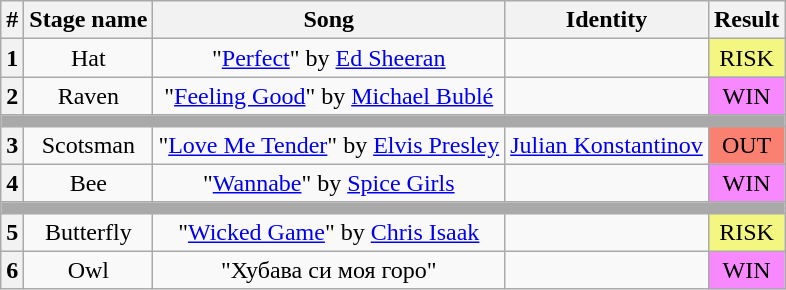<table class="wikitable" style="text-align: center;">
<tr>
<th>#</th>
<th>Stage name</th>
<th>Song</th>
<th>Identity</th>
<th>Result</th>
</tr>
<tr>
<th>1</th>
<td>Hat</td>
<td>"<a href='#'>Perfect</a>" by <a href='#'>Ed Sheeran</a></td>
<td></td>
<td bgcolor="#F3F781">RISK</td>
</tr>
<tr>
<th>2</th>
<td>Raven</td>
<td>"<a href='#'>Feeling Good</a>" by <a href='#'>Michael Bublé</a></td>
<td></td>
<td bgcolor="#F888FD">WIN</td>
</tr>
<tr>
<td colspan="5" style="background:darkgray"></td>
</tr>
<tr>
<th>3</th>
<td>Scotsman</td>
<td>"<a href='#'>Love Me Tender</a>" by <a href='#'>Elvis Presley</a></td>
<td><a href='#'>Julian Konstantinov</a></td>
<td bgcolor=salmon>OUT</td>
</tr>
<tr>
<th>4</th>
<td>Bee</td>
<td>"<a href='#'>Wannabe</a>" by <a href='#'>Spice Girls</a></td>
<td></td>
<td bgcolor="#F888FD">WIN</td>
</tr>
<tr>
<td colspan="5" style="background:darkgray"></td>
</tr>
<tr>
<th>5</th>
<td>Butterfly</td>
<td>"<a href='#'>Wicked Game</a>" by <a href='#'>Chris Isaak</a></td>
<td></td>
<td bgcolor="#F3F781">RISK</td>
</tr>
<tr>
<th>6</th>
<td>Owl</td>
<td>"Хубава си моя горо"</td>
<td></td>
<td bgcolor="#F888FD">WIN</td>
</tr>
</table>
